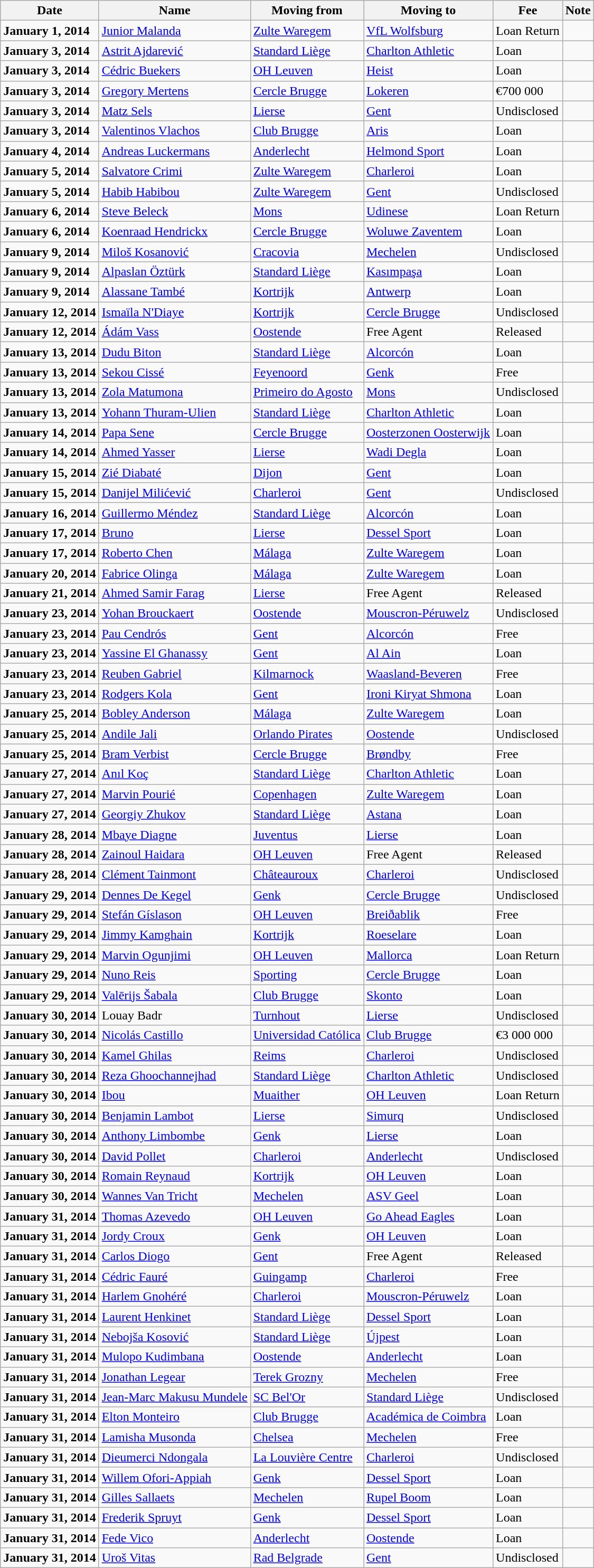<table class="wikitable sortable">
<tr>
<th>Date</th>
<th>Name</th>
<th>Moving from</th>
<th>Moving to</th>
<th>Fee</th>
<th>Note</th>
</tr>
<tr>
<td><strong>January 1, 2014</strong></td>
<td> <a href='#'>Junior Malanda</a></td>
<td> <a href='#'>Zulte Waregem</a></td>
<td> <a href='#'>VfL Wolfsburg</a></td>
<td>Loan Return </td>
<td></td>
</tr>
<tr>
<td><strong>January 3, 2014</strong></td>
<td> <a href='#'>Astrit Ajdarević</a></td>
<td> <a href='#'>Standard Liège</a></td>
<td> <a href='#'>Charlton Athletic</a></td>
<td>Loan </td>
<td></td>
</tr>
<tr>
<td><strong>January 3, 2014</strong></td>
<td> <a href='#'>Cédric Buekers</a></td>
<td> <a href='#'>OH Leuven</a></td>
<td> <a href='#'>Heist</a></td>
<td>Loan </td>
<td></td>
</tr>
<tr>
<td><strong>January 3, 2014</strong></td>
<td> <a href='#'>Gregory Mertens</a></td>
<td> <a href='#'>Cercle Brugge</a></td>
<td> <a href='#'>Lokeren</a></td>
<td>€700 000 </td>
<td></td>
</tr>
<tr>
<td><strong>January 3, 2014</strong></td>
<td> <a href='#'>Matz Sels</a></td>
<td> <a href='#'>Lierse</a></td>
<td> <a href='#'>Gent</a></td>
<td>Undisclosed </td>
<td></td>
</tr>
<tr>
<td><strong>January 3, 2014</strong></td>
<td> <a href='#'>Valentinos Vlachos</a></td>
<td> <a href='#'>Club Brugge</a></td>
<td> <a href='#'>Aris</a></td>
<td>Loan </td>
<td></td>
</tr>
<tr>
<td><strong>January 4, 2014</strong></td>
<td> <a href='#'>Andreas Luckermans</a></td>
<td> <a href='#'>Anderlecht</a></td>
<td> <a href='#'>Helmond Sport</a></td>
<td>Loan </td>
<td></td>
</tr>
<tr>
<td><strong>January 5, 2014</strong></td>
<td> <a href='#'>Salvatore Crimi</a></td>
<td> <a href='#'>Zulte Waregem</a></td>
<td> <a href='#'>Charleroi</a></td>
<td>Loan </td>
<td></td>
</tr>
<tr>
<td><strong>January 5, 2014</strong></td>
<td> <a href='#'>Habib Habibou</a></td>
<td> <a href='#'>Zulte Waregem</a></td>
<td> <a href='#'>Gent</a></td>
<td>Undisclosed </td>
<td></td>
</tr>
<tr>
<td><strong>January 6, 2014</strong></td>
<td> <a href='#'>Steve Beleck</a></td>
<td> <a href='#'>Mons</a></td>
<td> <a href='#'>Udinese</a></td>
<td>Loan Return </td>
<td></td>
</tr>
<tr>
<td><strong>January 6, 2014</strong></td>
<td> <a href='#'>Koenraad Hendrickx</a></td>
<td> <a href='#'>Cercle Brugge</a></td>
<td> <a href='#'>Woluwe Zaventem</a></td>
<td>Loan </td>
<td></td>
</tr>
<tr>
<td><strong>January 9, 2014</strong></td>
<td> <a href='#'>Miloš Kosanović</a></td>
<td> <a href='#'>Cracovia</a></td>
<td> <a href='#'>Mechelen</a></td>
<td>Undisclosed </td>
<td></td>
</tr>
<tr>
<td><strong>January 9, 2014</strong></td>
<td> <a href='#'>Alpaslan Öztürk</a></td>
<td> <a href='#'>Standard Liège</a></td>
<td> <a href='#'>Kasımpaşa</a></td>
<td>Loan </td>
<td></td>
</tr>
<tr>
<td><strong>January 9, 2014</strong></td>
<td> <a href='#'>Alassane També</a></td>
<td> <a href='#'>Kortrijk</a></td>
<td> <a href='#'>Antwerp</a></td>
<td>Loan </td>
<td></td>
</tr>
<tr>
<td><strong>January 12, 2014</strong></td>
<td> <a href='#'>Ismaïla N'Diaye</a></td>
<td> <a href='#'>Kortrijk</a></td>
<td> <a href='#'>Cercle Brugge</a></td>
<td>Undisclosed </td>
<td></td>
</tr>
<tr>
<td><strong>January 12, 2014</strong></td>
<td> <a href='#'>Ádám Vass</a></td>
<td> <a href='#'>Oostende</a></td>
<td>Free Agent</td>
<td>Released </td>
<td></td>
</tr>
<tr>
<td><strong>January 13, 2014</strong></td>
<td> <a href='#'>Dudu Biton</a></td>
<td> <a href='#'>Standard Liège</a></td>
<td> <a href='#'>Alcorcón</a></td>
<td>Loan </td>
<td></td>
</tr>
<tr>
<td><strong>January 13, 2014</strong></td>
<td> <a href='#'>Sekou Cissé</a></td>
<td> <a href='#'>Feyenoord</a></td>
<td> <a href='#'>Genk</a></td>
<td>Free </td>
<td></td>
</tr>
<tr>
<td><strong>January 13, 2014</strong></td>
<td> <a href='#'>Zola Matumona</a></td>
<td> <a href='#'>Primeiro do Agosto</a></td>
<td> <a href='#'>Mons</a></td>
<td>Undisclosed </td>
<td></td>
</tr>
<tr>
<td><strong>January 13, 2014</strong></td>
<td> <a href='#'>Yohann Thuram-Ulien</a></td>
<td> <a href='#'>Standard Liège</a></td>
<td> <a href='#'>Charlton Athletic</a></td>
<td>Loan </td>
<td></td>
</tr>
<tr>
<td><strong>January 14, 2014</strong></td>
<td> <a href='#'>Papa Sene</a></td>
<td> <a href='#'>Cercle Brugge</a></td>
<td> <a href='#'>Oosterzonen Oosterwijk</a></td>
<td>Loan </td>
<td></td>
</tr>
<tr>
<td><strong>January 14, 2014</strong></td>
<td> <a href='#'>Ahmed Yasser</a></td>
<td> <a href='#'>Lierse</a></td>
<td> <a href='#'>Wadi Degla</a></td>
<td>Loan </td>
<td></td>
</tr>
<tr>
<td><strong>January 15, 2014</strong></td>
<td> <a href='#'>Zié Diabaté</a></td>
<td> <a href='#'>Dijon</a></td>
<td> <a href='#'>Gent</a></td>
<td>Loan </td>
<td></td>
</tr>
<tr>
<td><strong>January 15, 2014</strong></td>
<td> <a href='#'>Danijel Milićević</a></td>
<td> <a href='#'>Charleroi</a></td>
<td> <a href='#'>Gent</a></td>
<td>Undisclosed </td>
<td></td>
</tr>
<tr>
<td><strong>January 16, 2014</strong></td>
<td> <a href='#'>Guillermo Méndez</a></td>
<td> <a href='#'>Standard Liège</a></td>
<td> <a href='#'>Alcorcón</a></td>
<td>Loan </td>
<td align=center></td>
</tr>
<tr>
<td><strong>January 17, 2014</strong></td>
<td> <a href='#'>Bruno</a></td>
<td> <a href='#'>Lierse</a></td>
<td> <a href='#'>Dessel Sport</a></td>
<td>Loan </td>
<td></td>
</tr>
<tr>
<td><strong>January 17, 2014</strong></td>
<td> <a href='#'>Roberto Chen</a></td>
<td> <a href='#'>Málaga</a></td>
<td> <a href='#'>Zulte Waregem</a></td>
<td>Loan </td>
<td></td>
</tr>
<tr>
<td><strong>January 20, 2014</strong></td>
<td> <a href='#'>Fabrice Olinga</a></td>
<td> <a href='#'>Málaga</a></td>
<td> <a href='#'>Zulte Waregem</a></td>
<td>Loan </td>
<td></td>
</tr>
<tr>
<td><strong>January 21, 2014</strong></td>
<td> <a href='#'>Ahmed Samir Farag</a></td>
<td> <a href='#'>Lierse</a></td>
<td>Free Agent</td>
<td>Released </td>
<td></td>
</tr>
<tr>
<td><strong>January 23, 2014</strong></td>
<td> <a href='#'>Yohan Brouckaert</a></td>
<td> <a href='#'>Oostende</a></td>
<td> <a href='#'>Mouscron-Péruwelz</a></td>
<td>Undisclosed </td>
<td></td>
</tr>
<tr>
<td><strong>January 23, 2014</strong></td>
<td> <a href='#'>Pau Cendrós</a></td>
<td> <a href='#'>Gent</a></td>
<td> <a href='#'>Alcorcón</a></td>
<td>Free </td>
<td></td>
</tr>
<tr>
<td><strong>January 23, 2014</strong></td>
<td> <a href='#'>Yassine El Ghanassy</a></td>
<td> <a href='#'>Gent</a></td>
<td> <a href='#'>Al Ain</a></td>
<td>Loan </td>
<td></td>
</tr>
<tr>
<td><strong>January 23, 2014</strong></td>
<td> <a href='#'>Reuben Gabriel</a></td>
<td> <a href='#'>Kilmarnock</a></td>
<td> <a href='#'>Waasland-Beveren</a></td>
<td>Free </td>
<td></td>
</tr>
<tr>
<td><strong>January 23, 2014</strong></td>
<td> <a href='#'>Rodgers Kola</a></td>
<td> <a href='#'>Gent</a></td>
<td> <a href='#'>Ironi Kiryat Shmona</a></td>
<td>Loan </td>
<td></td>
</tr>
<tr>
<td><strong>January 25, 2014</strong></td>
<td> <a href='#'>Bobley Anderson</a></td>
<td> <a href='#'>Málaga</a></td>
<td> <a href='#'>Zulte Waregem</a></td>
<td>Loan </td>
<td></td>
</tr>
<tr>
<td><strong>January 25, 2014</strong></td>
<td> <a href='#'>Andile Jali</a></td>
<td> <a href='#'>Orlando Pirates</a></td>
<td> <a href='#'>Oostende</a></td>
<td>Undisclosed </td>
<td></td>
</tr>
<tr>
<td><strong>January 25, 2014</strong></td>
<td> <a href='#'>Bram Verbist</a></td>
<td> <a href='#'>Cercle Brugge</a></td>
<td> <a href='#'>Brøndby</a></td>
<td>Free </td>
<td></td>
</tr>
<tr>
<td><strong>January 27, 2014</strong></td>
<td> <a href='#'>Anıl Koç</a></td>
<td> <a href='#'>Standard Liège</a></td>
<td> <a href='#'>Charlton Athletic</a></td>
<td>Loan </td>
<td></td>
</tr>
<tr>
<td><strong>January 27, 2014</strong></td>
<td> <a href='#'>Marvin Pourié</a></td>
<td> <a href='#'>Copenhagen</a></td>
<td> <a href='#'>Zulte Waregem</a></td>
<td>Loan </td>
<td></td>
</tr>
<tr>
<td><strong>January 27, 2014</strong></td>
<td> <a href='#'>Georgiy Zhukov</a></td>
<td> <a href='#'>Standard Liège</a></td>
<td> <a href='#'>Astana</a></td>
<td>Loan </td>
<td></td>
</tr>
<tr>
<td><strong>January 28, 2014</strong></td>
<td> <a href='#'>Mbaye Diagne</a></td>
<td> <a href='#'>Juventus</a></td>
<td> <a href='#'>Lierse</a></td>
<td>Loan </td>
<td></td>
</tr>
<tr>
<td><strong>January 28, 2014</strong></td>
<td> <a href='#'>Zainoul Haidara</a></td>
<td> <a href='#'>OH Leuven</a></td>
<td>Free Agent</td>
<td>Released </td>
<td></td>
</tr>
<tr>
<td><strong>January 28, 2014</strong></td>
<td> <a href='#'>Clément Tainmont</a></td>
<td> <a href='#'>Châteauroux</a></td>
<td> <a href='#'>Charleroi</a></td>
<td>Undisclosed </td>
<td></td>
</tr>
<tr>
<td><strong>January 29, 2014</strong></td>
<td> <a href='#'>Dennes De Kegel</a></td>
<td> <a href='#'>Genk</a></td>
<td> <a href='#'>Cercle Brugge</a></td>
<td>Undisclosed </td>
</tr>
<tr>
<td><strong>January 29, 2014</strong></td>
<td> <a href='#'>Stefán Gíslason</a></td>
<td> <a href='#'>OH Leuven</a></td>
<td> <a href='#'>Breiðablik</a></td>
<td>Free </td>
<td></td>
</tr>
<tr>
<td><strong>January 29, 2014</strong></td>
<td> <a href='#'>Jimmy Kamghain</a></td>
<td> <a href='#'>Kortrijk</a></td>
<td> <a href='#'>Roeselare</a></td>
<td>Loan </td>
<td></td>
</tr>
<tr>
<td><strong>January 29, 2014</strong></td>
<td> <a href='#'>Marvin Ogunjimi</a></td>
<td> <a href='#'>OH Leuven</a></td>
<td> <a href='#'>Mallorca</a></td>
<td>Loan Return </td>
<td align=center></td>
</tr>
<tr>
<td><strong>January 29, 2014</strong></td>
<td> <a href='#'>Nuno Reis</a></td>
<td> <a href='#'>Sporting</a></td>
<td> <a href='#'>Cercle Brugge</a></td>
<td>Loan </td>
</tr>
<tr>
<td><strong>January 29, 2014</strong></td>
<td> <a href='#'>Valērijs Šabala</a></td>
<td> <a href='#'>Club Brugge</a></td>
<td> <a href='#'>Skonto</a></td>
<td>Loan </td>
<td align=center></td>
</tr>
<tr>
<td><strong>January 30, 2014</strong></td>
<td> Louay Badr</td>
<td> <a href='#'>Turnhout</a></td>
<td> <a href='#'>Lierse</a></td>
<td>Undisclosed </td>
<td></td>
</tr>
<tr>
<td><strong>January 30, 2014</strong></td>
<td> <a href='#'>Nicolás Castillo</a></td>
<td> <a href='#'>Universidad Católica</a></td>
<td> <a href='#'>Club Brugge</a></td>
<td>€3 000 000 </td>
<td></td>
</tr>
<tr>
<td><strong>January 30, 2014</strong></td>
<td> <a href='#'>Kamel Ghilas</a></td>
<td> <a href='#'>Reims</a></td>
<td> <a href='#'>Charleroi</a></td>
<td>Undisclosed </td>
<td></td>
</tr>
<tr>
<td><strong>January 30, 2014</strong></td>
<td> <a href='#'>Reza Ghoochannejhad</a></td>
<td> <a href='#'>Standard Liège</a></td>
<td> <a href='#'>Charlton Athletic</a></td>
<td>Undisclosed </td>
<td></td>
</tr>
<tr>
<td><strong>January 30, 2014</strong></td>
<td> <a href='#'>Ibou</a></td>
<td> <a href='#'>Muaither</a></td>
<td> <a href='#'>OH Leuven</a></td>
<td>Loan Return </td>
<td align=center></td>
</tr>
<tr>
<td><strong>January 30, 2014</strong></td>
<td> <a href='#'>Benjamin Lambot</a></td>
<td> <a href='#'>Lierse</a></td>
<td> <a href='#'>Simurq</a></td>
<td>Undisclosed </td>
<td></td>
</tr>
<tr>
<td><strong>January 30, 2014</strong></td>
<td> <a href='#'>Anthony Limbombe</a></td>
<td> <a href='#'>Genk</a></td>
<td> <a href='#'>Lierse</a></td>
<td>Loan </td>
<td></td>
</tr>
<tr>
<td><strong>January 30, 2014</strong></td>
<td> <a href='#'>David Pollet</a></td>
<td> <a href='#'>Charleroi</a></td>
<td> <a href='#'>Anderlecht</a></td>
<td>Undisclosed </td>
<td></td>
</tr>
<tr>
<td><strong>January 30, 2014</strong></td>
<td> <a href='#'>Romain Reynaud</a></td>
<td> <a href='#'>Kortrijk</a></td>
<td> <a href='#'>OH Leuven</a></td>
<td>Loan </td>
<td></td>
</tr>
<tr>
<td><strong>January 30, 2014</strong></td>
<td> <a href='#'>Wannes Van Tricht</a></td>
<td> <a href='#'>Mechelen</a></td>
<td> <a href='#'>ASV Geel</a></td>
<td>Loan </td>
<td></td>
</tr>
<tr>
<td><strong>January 31, 2014</strong></td>
<td> <a href='#'>Thomas Azevedo</a></td>
<td> <a href='#'>OH Leuven</a></td>
<td> <a href='#'>Go Ahead Eagles</a></td>
<td>Loan </td>
<td></td>
</tr>
<tr>
<td><strong>January 31, 2014</strong></td>
<td> <a href='#'>Jordy Croux</a></td>
<td> <a href='#'>Genk</a></td>
<td> <a href='#'>OH Leuven</a></td>
<td>Loan </td>
<td></td>
</tr>
<tr>
<td><strong>January 31, 2014</strong></td>
<td> <a href='#'>Carlos Diogo</a></td>
<td> <a href='#'>Gent</a></td>
<td>Free Agent</td>
<td>Released </td>
<td></td>
</tr>
<tr>
<td><strong>January 31, 2014</strong></td>
<td> <a href='#'>Cédric Fauré</a></td>
<td> <a href='#'>Guingamp</a></td>
<td> <a href='#'>Charleroi</a></td>
<td>Free </td>
<td></td>
</tr>
<tr>
<td><strong>January 31, 2014</strong></td>
<td> <a href='#'>Harlem Gnohéré</a></td>
<td> <a href='#'>Charleroi</a></td>
<td> <a href='#'>Mouscron-Péruwelz</a></td>
<td>Loan </td>
<td></td>
</tr>
<tr>
<td><strong>January 31, 2014</strong></td>
<td> <a href='#'>Laurent Henkinet</a></td>
<td> <a href='#'>Standard Liège</a></td>
<td> <a href='#'>Dessel Sport</a></td>
<td>Loan </td>
<td></td>
</tr>
<tr>
<td><strong>January 31, 2014</strong></td>
<td> <a href='#'>Nebojša Kosović</a></td>
<td> <a href='#'>Standard Liège</a></td>
<td> <a href='#'>Újpest</a></td>
<td>Loan </td>
<td align=center></td>
</tr>
<tr>
<td><strong>January 31, 2014</strong></td>
<td> <a href='#'>Mulopo Kudimbana</a></td>
<td> <a href='#'>Oostende</a></td>
<td> <a href='#'>Anderlecht</a></td>
<td>Loan </td>
<td></td>
</tr>
<tr>
<td><strong>January 31, 2014</strong></td>
<td> <a href='#'>Jonathan Legear</a></td>
<td> <a href='#'>Terek Grozny</a></td>
<td> <a href='#'>Mechelen</a></td>
<td>Free </td>
<td></td>
</tr>
<tr>
<td><strong>January 31, 2014</strong></td>
<td> <a href='#'>Jean-Marc Makusu Mundele</a></td>
<td> <a href='#'>SC Bel'Or</a></td>
<td> <a href='#'>Standard Liège</a></td>
<td>Undisclosed </td>
<td></td>
</tr>
<tr>
<td><strong>January 31, 2014</strong></td>
<td> <a href='#'>Elton Monteiro</a></td>
<td> <a href='#'>Club Brugge</a></td>
<td> <a href='#'>Académica de Coimbra</a></td>
<td>Loan </td>
<td></td>
</tr>
<tr>
<td><strong>January 31, 2014</strong></td>
<td> <a href='#'>Lamisha Musonda</a></td>
<td> <a href='#'>Chelsea</a></td>
<td> <a href='#'>Mechelen</a></td>
<td>Free </td>
<td></td>
</tr>
<tr>
<td><strong>January 31, 2014</strong></td>
<td> <a href='#'>Dieumerci Ndongala</a></td>
<td> <a href='#'>La Louvière Centre</a></td>
<td> <a href='#'>Charleroi</a></td>
<td>Undisclosed </td>
<td></td>
</tr>
<tr>
<td><strong>January 31, 2014</strong></td>
<td> <a href='#'>Willem Ofori-Appiah</a></td>
<td> <a href='#'>Genk</a></td>
<td> <a href='#'>Dessel Sport</a></td>
<td>Loan </td>
<td></td>
</tr>
<tr>
<td><strong>January 31, 2014</strong></td>
<td> <a href='#'>Gilles Sallaets</a></td>
<td> <a href='#'>Mechelen</a></td>
<td> <a href='#'>Rupel Boom</a></td>
<td>Loan </td>
<td></td>
</tr>
<tr>
<td><strong>January 31, 2014</strong></td>
<td> <a href='#'>Frederik Spruyt</a></td>
<td> <a href='#'>Genk</a></td>
<td> <a href='#'>Dessel Sport</a></td>
<td>Loan </td>
<td></td>
</tr>
<tr>
<td><strong>January 31, 2014</strong></td>
<td> <a href='#'>Fede Vico</a></td>
<td> <a href='#'>Anderlecht</a></td>
<td> <a href='#'>Oostende</a></td>
<td>Loan </td>
<td></td>
</tr>
<tr>
<td><strong>January 31, 2014</strong></td>
<td> <a href='#'>Uroš Vitas</a></td>
<td> <a href='#'>Rad Belgrade</a></td>
<td> <a href='#'>Gent</a></td>
<td>Undisclosed </td>
<td></td>
</tr>
</table>
